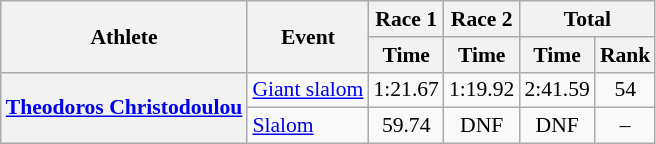<table class="wikitable" style="font-size:90%">
<tr>
<th rowspan="2">Athlete</th>
<th rowspan="2">Event</th>
<th>Race 1</th>
<th>Race 2</th>
<th colspan="2">Total</th>
</tr>
<tr>
<th>Time</th>
<th>Time</th>
<th>Time</th>
<th>Rank</th>
</tr>
<tr>
<th rowspan=2><a href='#'>Theodoros Christodoulou</a></th>
<td><a href='#'>Giant slalom</a></td>
<td align="center">1:21.67</td>
<td align="center">1:19.92</td>
<td align="center">2:41.59</td>
<td align="center">54</td>
</tr>
<tr>
<td><a href='#'>Slalom</a></td>
<td align="center">59.74</td>
<td align="center">DNF</td>
<td align="center">DNF</td>
<td align="center">–</td>
</tr>
</table>
